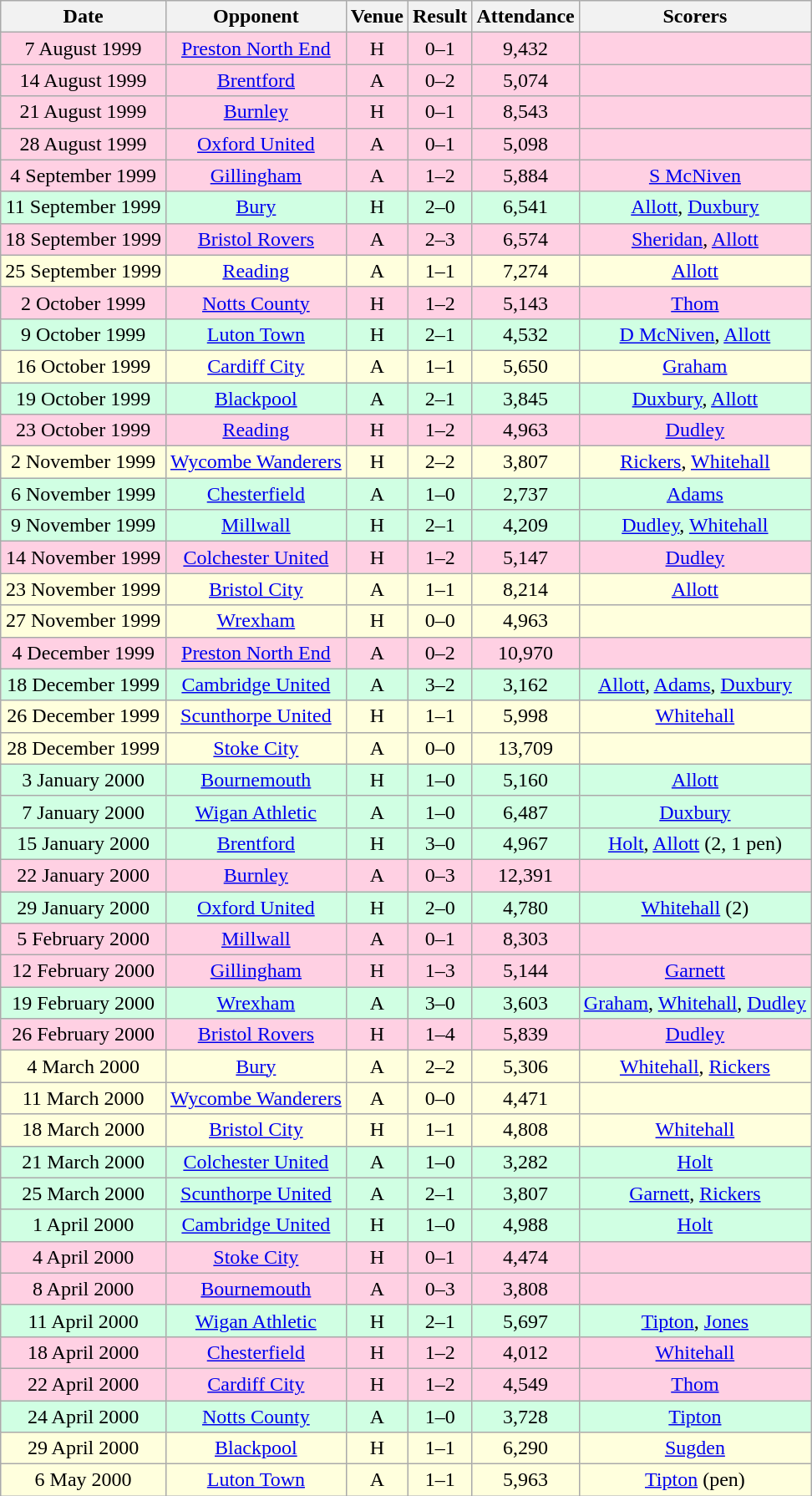<table class="wikitable sortable" style="font-size:100%; text-align:center">
<tr>
<th>Date</th>
<th>Opponent</th>
<th>Venue</th>
<th>Result</th>
<th>Attendance</th>
<th>Scorers</th>
</tr>
<tr style="background-color: #ffd0e3;">
<td>7 August 1999</td>
<td><a href='#'>Preston North End</a></td>
<td>H</td>
<td>0–1</td>
<td>9,432</td>
<td></td>
</tr>
<tr style="background-color: #ffd0e3;">
<td>14 August 1999</td>
<td><a href='#'>Brentford</a></td>
<td>A</td>
<td>0–2</td>
<td>5,074</td>
<td></td>
</tr>
<tr style="background-color: #ffd0e3;">
<td>21 August 1999</td>
<td><a href='#'>Burnley</a></td>
<td>H</td>
<td>0–1</td>
<td>8,543</td>
<td></td>
</tr>
<tr style="background-color: #ffd0e3;">
<td>28 August 1999</td>
<td><a href='#'>Oxford United</a></td>
<td>A</td>
<td>0–1</td>
<td>5,098</td>
<td></td>
</tr>
<tr style="background-color: #ffd0e3;">
<td>4 September 1999</td>
<td><a href='#'>Gillingham</a></td>
<td>A</td>
<td>1–2</td>
<td>5,884</td>
<td><a href='#'>S McNiven</a></td>
</tr>
<tr style="background-color: #d0ffe3;">
<td>11 September 1999</td>
<td><a href='#'>Bury</a></td>
<td>H</td>
<td>2–0</td>
<td>6,541</td>
<td><a href='#'>Allott</a>, <a href='#'>Duxbury</a></td>
</tr>
<tr style="background-color: #ffd0e3;">
<td>18 September 1999</td>
<td><a href='#'>Bristol Rovers</a></td>
<td>A</td>
<td>2–3</td>
<td>6,574</td>
<td><a href='#'>Sheridan</a>, <a href='#'>Allott</a></td>
</tr>
<tr style="background-color: #ffffdd;">
<td>25 September 1999</td>
<td><a href='#'>Reading</a></td>
<td>A</td>
<td>1–1</td>
<td>7,274</td>
<td><a href='#'>Allott</a></td>
</tr>
<tr style="background-color: #ffd0e3;">
<td>2 October 1999</td>
<td><a href='#'>Notts County</a></td>
<td>H</td>
<td>1–2</td>
<td>5,143</td>
<td><a href='#'>Thom</a></td>
</tr>
<tr style="background-color: #d0ffe3;">
<td>9 October 1999</td>
<td><a href='#'>Luton Town</a></td>
<td>H</td>
<td>2–1</td>
<td>4,532</td>
<td><a href='#'>D McNiven</a>, <a href='#'>Allott</a></td>
</tr>
<tr style="background-color: #ffffdd;">
<td>16 October 1999</td>
<td><a href='#'>Cardiff City</a></td>
<td>A</td>
<td>1–1</td>
<td>5,650</td>
<td><a href='#'>Graham</a></td>
</tr>
<tr style="background-color: #d0ffe3;">
<td>19 October 1999</td>
<td><a href='#'>Blackpool</a></td>
<td>A</td>
<td>2–1</td>
<td>3,845</td>
<td><a href='#'>Duxbury</a>, <a href='#'>Allott</a></td>
</tr>
<tr style="background-color: #ffd0e3;">
<td>23 October 1999</td>
<td><a href='#'>Reading</a></td>
<td>H</td>
<td>1–2</td>
<td>4,963</td>
<td><a href='#'>Dudley</a></td>
</tr>
<tr style="background-color: #ffffdd;">
<td>2 November 1999</td>
<td><a href='#'>Wycombe Wanderers</a></td>
<td>H</td>
<td>2–2</td>
<td>3,807</td>
<td><a href='#'>Rickers</a>, <a href='#'>Whitehall</a></td>
</tr>
<tr style="background-color: #d0ffe3;">
<td>6 November 1999</td>
<td><a href='#'>Chesterfield</a></td>
<td>A</td>
<td>1–0</td>
<td>2,737</td>
<td><a href='#'>Adams</a></td>
</tr>
<tr style="background-color: #d0ffe3;">
<td>9 November 1999</td>
<td><a href='#'>Millwall</a></td>
<td>H</td>
<td>2–1</td>
<td>4,209</td>
<td><a href='#'>Dudley</a>, <a href='#'>Whitehall</a></td>
</tr>
<tr style="background-color: #ffd0e3;">
<td>14 November 1999</td>
<td><a href='#'>Colchester United</a></td>
<td>H</td>
<td>1–2</td>
<td>5,147</td>
<td><a href='#'>Dudley</a></td>
</tr>
<tr style="background-color: #ffffdd;">
<td>23 November 1999</td>
<td><a href='#'>Bristol City</a></td>
<td>A</td>
<td>1–1</td>
<td>8,214</td>
<td><a href='#'>Allott</a></td>
</tr>
<tr style="background-color: #ffffdd;">
<td>27 November 1999</td>
<td><a href='#'>Wrexham</a></td>
<td>H</td>
<td>0–0</td>
<td>4,963</td>
<td></td>
</tr>
<tr style="background-color: #ffd0e3;">
<td>4 December 1999</td>
<td><a href='#'>Preston North End</a></td>
<td>A</td>
<td>0–2</td>
<td>10,970</td>
<td></td>
</tr>
<tr style="background-color: #d0ffe3;">
<td>18 December 1999</td>
<td><a href='#'>Cambridge United</a></td>
<td>A</td>
<td>3–2</td>
<td>3,162</td>
<td><a href='#'>Allott</a>, <a href='#'>Adams</a>, <a href='#'>Duxbury</a></td>
</tr>
<tr style="background-color: #ffffdd;">
<td>26 December 1999</td>
<td><a href='#'>Scunthorpe United</a></td>
<td>H</td>
<td>1–1</td>
<td>5,998</td>
<td><a href='#'>Whitehall</a></td>
</tr>
<tr style="background-color: #ffffdd;">
<td>28 December 1999</td>
<td><a href='#'>Stoke City</a></td>
<td>A</td>
<td>0–0</td>
<td>13,709</td>
<td></td>
</tr>
<tr style="background-color: #d0ffe3;">
<td>3 January 2000</td>
<td><a href='#'>Bournemouth</a></td>
<td>H</td>
<td>1–0</td>
<td>5,160</td>
<td><a href='#'>Allott</a></td>
</tr>
<tr style="background-color: #d0ffe3;">
<td>7 January 2000</td>
<td><a href='#'>Wigan Athletic</a></td>
<td>A</td>
<td>1–0</td>
<td>6,487</td>
<td><a href='#'>Duxbury</a></td>
</tr>
<tr style="background-color: #d0ffe3;">
<td>15 January 2000</td>
<td><a href='#'>Brentford</a></td>
<td>H</td>
<td>3–0</td>
<td>4,967</td>
<td><a href='#'>Holt</a>, <a href='#'>Allott</a> (2, 1 pen)</td>
</tr>
<tr style="background-color: #ffd0e3;">
<td>22 January 2000</td>
<td><a href='#'>Burnley</a></td>
<td>A</td>
<td>0–3</td>
<td>12,391</td>
<td></td>
</tr>
<tr style="background-color: #d0ffe3;">
<td>29 January 2000</td>
<td><a href='#'>Oxford United</a></td>
<td>H</td>
<td>2–0</td>
<td>4,780</td>
<td><a href='#'>Whitehall</a> (2)</td>
</tr>
<tr style="background-color: #ffd0e3;">
<td>5 February 2000</td>
<td><a href='#'>Millwall</a></td>
<td>A</td>
<td>0–1</td>
<td>8,303</td>
<td></td>
</tr>
<tr style="background-color: #ffd0e3;">
<td>12 February 2000</td>
<td><a href='#'>Gillingham</a></td>
<td>H</td>
<td>1–3</td>
<td>5,144</td>
<td><a href='#'>Garnett</a></td>
</tr>
<tr style="background-color: #d0ffe3;">
<td>19 February 2000</td>
<td><a href='#'>Wrexham</a></td>
<td>A</td>
<td>3–0</td>
<td>3,603</td>
<td><a href='#'>Graham</a>, <a href='#'>Whitehall</a>, <a href='#'>Dudley</a></td>
</tr>
<tr style="background-color: #ffd0e3;">
<td>26 February 2000</td>
<td><a href='#'>Bristol Rovers</a></td>
<td>H</td>
<td>1–4</td>
<td>5,839</td>
<td><a href='#'>Dudley</a></td>
</tr>
<tr style="background-color: #ffffdd;">
<td>4 March 2000</td>
<td><a href='#'>Bury</a></td>
<td>A</td>
<td>2–2</td>
<td>5,306</td>
<td><a href='#'>Whitehall</a>, <a href='#'>Rickers</a></td>
</tr>
<tr style="background-color: #ffffdd;">
<td>11 March 2000</td>
<td><a href='#'>Wycombe Wanderers</a></td>
<td>A</td>
<td>0–0</td>
<td>4,471</td>
<td></td>
</tr>
<tr style="background-color: #ffffdd;">
<td>18 March 2000</td>
<td><a href='#'>Bristol City</a></td>
<td>H</td>
<td>1–1</td>
<td>4,808</td>
<td><a href='#'>Whitehall</a></td>
</tr>
<tr style="background-color: #d0ffe3;">
<td>21 March 2000</td>
<td><a href='#'>Colchester United</a></td>
<td>A</td>
<td>1–0</td>
<td>3,282</td>
<td><a href='#'>Holt</a></td>
</tr>
<tr style="background-color: #d0ffe3;">
<td>25 March 2000</td>
<td><a href='#'>Scunthorpe United</a></td>
<td>A</td>
<td>2–1</td>
<td>3,807</td>
<td><a href='#'>Garnett</a>, <a href='#'>Rickers</a></td>
</tr>
<tr style="background-color: #d0ffe3;">
<td>1 April 2000</td>
<td><a href='#'>Cambridge United</a></td>
<td>H</td>
<td>1–0</td>
<td>4,988</td>
<td><a href='#'>Holt</a></td>
</tr>
<tr style="background-color: #ffd0e3;">
<td>4 April 2000</td>
<td><a href='#'>Stoke City</a></td>
<td>H</td>
<td>0–1</td>
<td>4,474</td>
<td></td>
</tr>
<tr style="background-color: #ffd0e3;">
<td>8 April 2000</td>
<td><a href='#'>Bournemouth</a></td>
<td>A</td>
<td>0–3</td>
<td>3,808</td>
<td></td>
</tr>
<tr style="background-color: #d0ffe3;">
<td>11 April 2000</td>
<td><a href='#'>Wigan Athletic</a></td>
<td>H</td>
<td>2–1</td>
<td>5,697</td>
<td><a href='#'>Tipton</a>, <a href='#'>Jones</a></td>
</tr>
<tr style="background-color: #ffd0e3;">
<td>18 April 2000</td>
<td><a href='#'>Chesterfield</a></td>
<td>H</td>
<td>1–2</td>
<td>4,012</td>
<td><a href='#'>Whitehall</a></td>
</tr>
<tr style="background-color: #ffd0e3;">
<td>22 April 2000</td>
<td><a href='#'>Cardiff City</a></td>
<td>H</td>
<td>1–2</td>
<td>4,549</td>
<td><a href='#'>Thom</a></td>
</tr>
<tr style="background-color: #d0ffe3;">
<td>24 April 2000</td>
<td><a href='#'>Notts County</a></td>
<td>A</td>
<td>1–0</td>
<td>3,728</td>
<td><a href='#'>Tipton</a></td>
</tr>
<tr style="background-color: #ffffdd;">
<td>29 April 2000</td>
<td><a href='#'>Blackpool</a></td>
<td>H</td>
<td>1–1</td>
<td>6,290</td>
<td><a href='#'>Sugden</a></td>
</tr>
<tr style="background-color: #ffffdd;">
<td>6 May 2000</td>
<td><a href='#'>Luton Town</a></td>
<td>A</td>
<td>1–1</td>
<td>5,963</td>
<td><a href='#'>Tipton</a> (pen)</td>
</tr>
</table>
